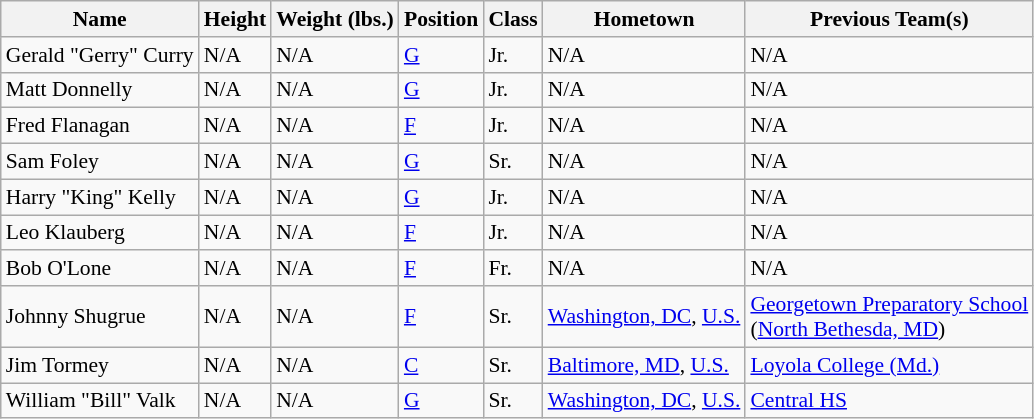<table class="wikitable" style="font-size: 90%">
<tr>
<th>Name</th>
<th>Height</th>
<th>Weight (lbs.)</th>
<th>Position</th>
<th>Class</th>
<th>Hometown</th>
<th>Previous Team(s)</th>
</tr>
<tr>
<td>Gerald "Gerry" Curry</td>
<td>N/A</td>
<td>N/A</td>
<td><a href='#'>G</a></td>
<td>Jr.</td>
<td>N/A</td>
<td>N/A</td>
</tr>
<tr>
<td>Matt Donnelly</td>
<td>N/A</td>
<td>N/A</td>
<td><a href='#'>G</a></td>
<td>Jr.</td>
<td>N/A</td>
<td>N/A</td>
</tr>
<tr>
<td>Fred Flanagan</td>
<td>N/A</td>
<td>N/A</td>
<td><a href='#'>F</a></td>
<td>Jr.</td>
<td>N/A</td>
<td>N/A</td>
</tr>
<tr>
<td>Sam Foley</td>
<td>N/A</td>
<td>N/A</td>
<td><a href='#'>G</a></td>
<td>Sr.</td>
<td>N/A</td>
<td>N/A</td>
</tr>
<tr>
<td>Harry "King" Kelly</td>
<td>N/A</td>
<td>N/A</td>
<td><a href='#'>G</a></td>
<td>Jr.</td>
<td>N/A</td>
<td>N/A</td>
</tr>
<tr>
<td>Leo Klauberg</td>
<td>N/A</td>
<td>N/A</td>
<td><a href='#'>F</a></td>
<td>Jr.</td>
<td>N/A</td>
<td>N/A</td>
</tr>
<tr>
<td>Bob O'Lone</td>
<td>N/A</td>
<td>N/A</td>
<td><a href='#'>F</a></td>
<td>Fr.</td>
<td>N/A</td>
<td>N/A</td>
</tr>
<tr>
<td>Johnny Shugrue</td>
<td>N/A</td>
<td>N/A</td>
<td><a href='#'>F</a></td>
<td>Sr.</td>
<td><a href='#'>Washington, DC</a>, <a href='#'>U.S.</a></td>
<td><a href='#'>Georgetown Preparatory School</a><br>(<a href='#'>North Bethesda, MD</a>)</td>
</tr>
<tr>
<td>Jim Tormey</td>
<td>N/A</td>
<td>N/A</td>
<td><a href='#'>C</a></td>
<td>Sr.</td>
<td><a href='#'>Baltimore, MD</a>, <a href='#'>U.S.</a></td>
<td><a href='#'>Loyola College (Md.)</a></td>
</tr>
<tr>
<td>William "Bill" Valk</td>
<td>N/A</td>
<td>N/A</td>
<td><a href='#'>G</a></td>
<td>Sr.</td>
<td><a href='#'>Washington, DC</a>, <a href='#'>U.S.</a></td>
<td><a href='#'>Central HS</a></td>
</tr>
</table>
